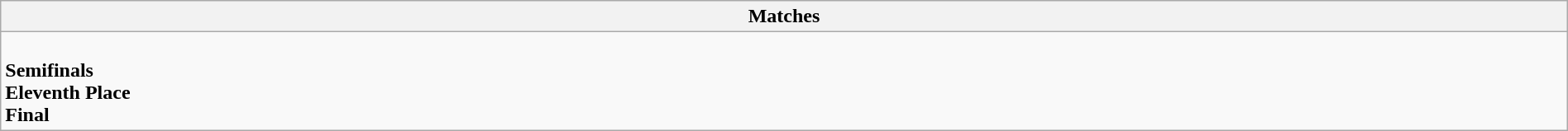<table class="wikitable collapsible collapsed" style="width:100%;">
<tr>
<th>Matches</th>
</tr>
<tr>
<td><br><strong>Semifinals</strong>

<br><strong>Eleventh Place</strong>
<br><strong>Final</strong>
</td>
</tr>
</table>
